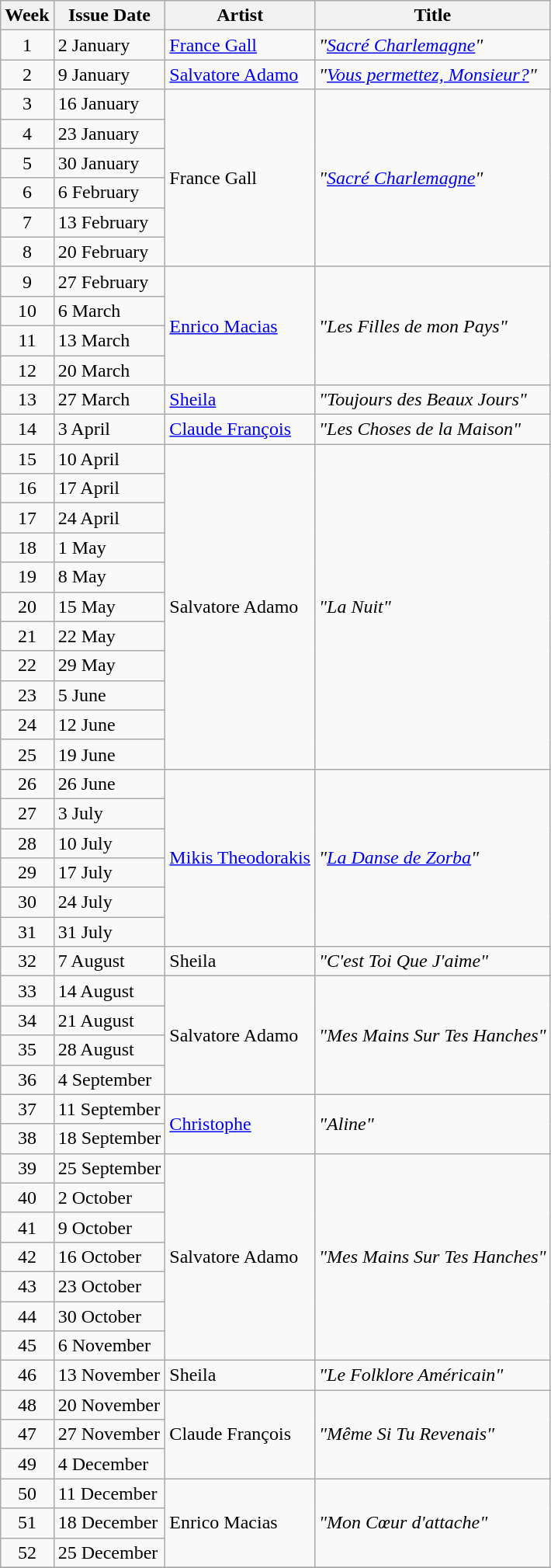<table class="wikitable">
<tr>
<th>Week</th>
<th>Issue Date</th>
<th>Artist</th>
<th>Title</th>
</tr>
<tr>
<td style="text-align: center;">1</td>
<td>2 January</td>
<td><a href='#'>France Gall</a></td>
<td><em>"<a href='#'>Sacré Charlemagne</a>"</em></td>
</tr>
<tr>
<td style="text-align: center;">2</td>
<td>9 January</td>
<td><a href='#'>Salvatore Adamo</a></td>
<td><em>"<a href='#'>Vous permettez, Monsieur?</a>"</em></td>
</tr>
<tr>
<td style="text-align: center;">3</td>
<td>16 January</td>
<td rowspan="6">France Gall</td>
<td rowspan="6"><em>"<a href='#'>Sacré Charlemagne</a>"</em></td>
</tr>
<tr>
<td style="text-align: center;">4</td>
<td>23 January</td>
</tr>
<tr>
<td style="text-align: center;">5</td>
<td>30 January</td>
</tr>
<tr>
<td style="text-align: center;">6</td>
<td>6 February</td>
</tr>
<tr>
<td style="text-align: center;">7</td>
<td>13 February</td>
</tr>
<tr>
<td style="text-align: center;">8</td>
<td>20 February</td>
</tr>
<tr>
<td style="text-align: center;">9</td>
<td>27 February</td>
<td rowspan="4"><a href='#'>Enrico Macias</a></td>
<td rowspan="4"><em>"Les Filles de mon Pays"</em></td>
</tr>
<tr>
<td style="text-align: center;">10</td>
<td>6 March</td>
</tr>
<tr>
<td style="text-align: center;">11</td>
<td>13 March</td>
</tr>
<tr>
<td style="text-align: center;">12</td>
<td>20 March</td>
</tr>
<tr>
<td style="text-align: center;">13</td>
<td>27 March</td>
<td><a href='#'>Sheila</a></td>
<td><em>"Toujours des Beaux Jours"</em></td>
</tr>
<tr>
<td style="text-align: center;">14</td>
<td>3 April</td>
<td><a href='#'>Claude François</a></td>
<td><em>"Les Choses de la Maison"</em></td>
</tr>
<tr>
<td style="text-align: center;">15</td>
<td>10 April</td>
<td rowspan="11">Salvatore Adamo</td>
<td rowspan="11"><em>"La Nuit"</em></td>
</tr>
<tr>
<td style="text-align: center;">16</td>
<td>17 April</td>
</tr>
<tr>
<td style="text-align: center;">17</td>
<td>24 April</td>
</tr>
<tr>
<td style="text-align: center;">18</td>
<td>1 May</td>
</tr>
<tr>
<td style="text-align: center;">19</td>
<td>8 May</td>
</tr>
<tr>
<td style="text-align: center;">20</td>
<td>15 May</td>
</tr>
<tr>
<td style="text-align: center;">21</td>
<td>22 May</td>
</tr>
<tr>
<td style="text-align: center;">22</td>
<td>29 May</td>
</tr>
<tr>
<td style="text-align: center;">23</td>
<td>5 June</td>
</tr>
<tr>
<td style="text-align: center;">24</td>
<td>12 June</td>
</tr>
<tr>
<td style="text-align: center;">25</td>
<td>19 June</td>
</tr>
<tr>
<td style="text-align: center;">26</td>
<td>26 June</td>
<td rowspan="6"><a href='#'>Mikis Theodorakis</a></td>
<td rowspan="6"><em>"<a href='#'>La Danse de Zorba</a>"</em></td>
</tr>
<tr>
<td style="text-align: center;">27</td>
<td>3 July</td>
</tr>
<tr>
<td style="text-align: center;">28</td>
<td>10 July</td>
</tr>
<tr>
<td style="text-align: center;">29</td>
<td>17 July</td>
</tr>
<tr>
<td style="text-align: center;">30</td>
<td>24 July</td>
</tr>
<tr>
<td style="text-align: center;">31</td>
<td>31 July</td>
</tr>
<tr>
<td style="text-align: center;">32</td>
<td>7 August</td>
<td>Sheila</td>
<td><em>"C'est Toi Que J'aime"</em></td>
</tr>
<tr>
<td style="text-align: center;">33</td>
<td>14 August</td>
<td rowspan="4">Salvatore Adamo</td>
<td rowspan="4"><em>"Mes Mains Sur Tes Hanches"</em></td>
</tr>
<tr>
<td style="text-align: center;">34</td>
<td>21 August</td>
</tr>
<tr>
<td style="text-align: center;">35</td>
<td>28 August</td>
</tr>
<tr>
<td style="text-align: center;">36</td>
<td>4 September</td>
</tr>
<tr>
<td style="text-align: center;">37</td>
<td>11 September</td>
<td rowspan="2"><a href='#'>Christophe</a></td>
<td rowspan="2"><em>"Aline"</em></td>
</tr>
<tr>
<td style="text-align: center;">38</td>
<td>18 September</td>
</tr>
<tr>
<td style="text-align: center;">39</td>
<td>25 September</td>
<td rowspan="7">Salvatore Adamo</td>
<td rowspan="7"><em>"Mes Mains Sur Tes Hanches"</em></td>
</tr>
<tr>
<td style="text-align: center;">40</td>
<td>2 October</td>
</tr>
<tr>
<td style="text-align: center;">41</td>
<td>9 October</td>
</tr>
<tr>
<td style="text-align: center;">42</td>
<td>16 October</td>
</tr>
<tr>
<td style="text-align: center;">43</td>
<td>23 October</td>
</tr>
<tr>
<td style="text-align: center;">44</td>
<td>30 October</td>
</tr>
<tr>
<td style="text-align: center;">45</td>
<td>6 November</td>
</tr>
<tr>
<td style="text-align: center;">46</td>
<td>13 November</td>
<td>Sheila</td>
<td><em>"Le Folklore Américain"</em></td>
</tr>
<tr>
<td style="text-align: center;">48</td>
<td>20 November</td>
<td rowspan="3">Claude François</td>
<td rowspan="3"><em>"Même Si Tu Revenais"</em></td>
</tr>
<tr>
<td style="text-align: center;">47</td>
<td>27 November</td>
</tr>
<tr>
<td style="text-align: center;">49</td>
<td>4 December</td>
</tr>
<tr>
<td style="text-align: center;">50</td>
<td>11 December</td>
<td rowspan="3">Enrico Macias</td>
<td rowspan="3"><em>"Mon Cœur d'attache"</em></td>
</tr>
<tr>
<td style="text-align: center;">51</td>
<td>18 December</td>
</tr>
<tr>
<td style="text-align: center;">52</td>
<td>25 December</td>
</tr>
<tr>
</tr>
</table>
